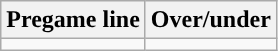<table class="wikitable">
<tr align="center">
<th>Pregame line</th>
<th>Over/under</th>
</tr>
<tr align="center">
<td></td>
<td></td>
</tr>
</table>
